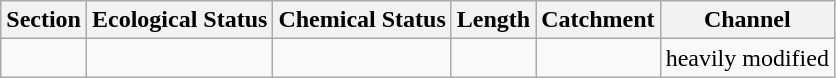<table class="wikitable">
<tr>
<th>Section</th>
<th>Ecological Status</th>
<th>Chemical Status</th>
<th>Length</th>
<th>Catchment</th>
<th>Channel</th>
</tr>
<tr>
<td></td>
<td></td>
<td></td>
<td></td>
<td></td>
<td>heavily modified</td>
</tr>
</table>
